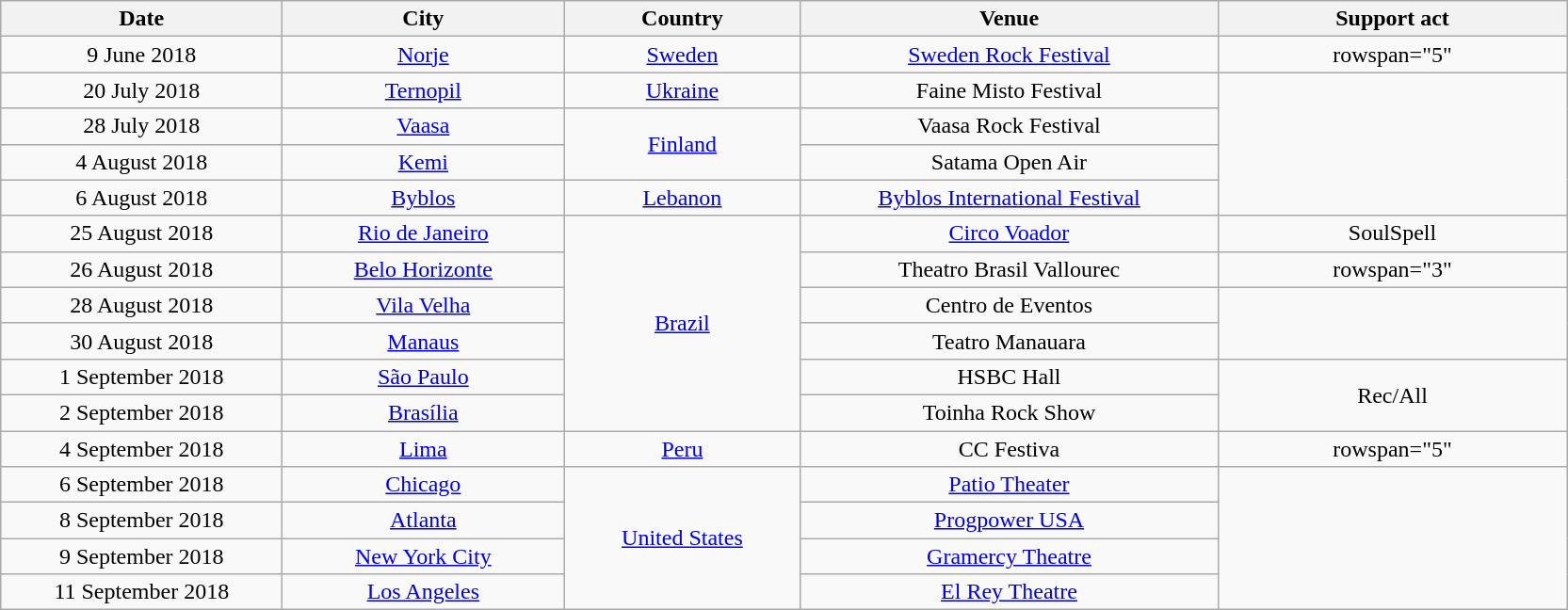<table class="wikitable plainrowheaders" style="text-align:center;">
<tr>
<th scope="col" style="width:12em;">Date</th>
<th scope="col" style="width:12em;">City</th>
<th scope="col" style="width:10em;">Country</th>
<th scope="col" style="width:18em;">Venue</th>
<th scope="col" style="width:15em;">Support act</th>
</tr>
<tr>
<td style="text-align:center">9 June 2018</td>
<td style="text-align:center"><a href='#'>Norje</a></td>
<td style="text-align:center"><a href='#'>Sweden</a></td>
<td style="text-align:center"><a href='#'>Sweden Rock Festival</a></td>
<td>rowspan="5" </td>
</tr>
<tr>
<td style="text-align:center">20 July 2018</td>
<td style="text-align:center"><a href='#'>Ternopil</a></td>
<td style="text-align:center"><a href='#'>Ukraine</a></td>
<td style="text-align:center">Faine Misto Festival</td>
</tr>
<tr>
<td style="text-align:center">28 July 2018</td>
<td style="text-align:center"><a href='#'>Vaasa</a></td>
<td style="text-align:center" rowspan="2"><a href='#'>Finland</a></td>
<td style="text-align:center">Vaasa Rock Festival</td>
</tr>
<tr>
<td style="text-align:center">4 August 2018</td>
<td style="text-align:center"><a href='#'>Kemi</a></td>
<td style="text-align:center">Satama Open Air</td>
</tr>
<tr>
<td style="text-align:center">6 August 2018</td>
<td style="text-align:center"><a href='#'>Byblos</a></td>
<td style="text-align:center"><a href='#'>Lebanon</a></td>
<td style="text-align:center"><a href='#'>Byblos International Festival</a></td>
</tr>
<tr>
<td style="text-align:center">25 August 2018</td>
<td style="text-align:center"><a href='#'>Rio de Janeiro</a></td>
<td style="text-align:center" rowspan="6"><a href='#'>Brazil</a></td>
<td style="text-align:center"><a href='#'>Circo Voador</a></td>
<td style="text-align:center">SoulSpell</td>
</tr>
<tr>
<td style="text-align:center">26 August 2018</td>
<td style="text-align:center"><a href='#'>Belo Horizonte</a></td>
<td style="text-align:center">Theatro Brasil Vallourec</td>
<td>rowspan="3" </td>
</tr>
<tr>
<td style="text-align:center">28 August 2018</td>
<td style="text-align:center"><a href='#'>Vila Velha</a></td>
<td style="text-align:center">Centro de Eventos</td>
</tr>
<tr>
<td style="text-align:center">30 August 2018</td>
<td style="text-align:center"><a href='#'>Manaus</a></td>
<td style="text-align:center">Teatro Manauara</td>
</tr>
<tr>
<td style="text-align:center">1 September 2018</td>
<td style="text-align:center"><a href='#'>São Paulo</a></td>
<td style="text-align:center">HSBC Hall</td>
<td style="text-align:center" rowspan="2">Rec/All<br></td>
</tr>
<tr>
<td style="text-align:center">2 September 2018</td>
<td style="text-align:center"><a href='#'>Brasília</a></td>
<td style="text-align:center">Toinha Rock Show</td>
</tr>
<tr>
<td style="text-align:center">4 September 2018</td>
<td style="text-align:center"><a href='#'>Lima</a></td>
<td style="text-align:center"><a href='#'>Peru</a></td>
<td style="text-align:center">CC Festiva</td>
<td>rowspan="5" </td>
</tr>
<tr>
<td style="text-align:center">6 September 2018</td>
<td style="text-align:center"><a href='#'>Chicago</a></td>
<td style="text-align:center" rowspan="4"><a href='#'>United States</a></td>
<td style="text-align:center"><a href='#'>Patio Theater</a></td>
</tr>
<tr>
<td style="text-align:center">8 September 2018</td>
<td style="text-align:center"><a href='#'>Atlanta</a></td>
<td style="text-align:center"><a href='#'>Progpower USA</a></td>
</tr>
<tr>
<td style="text-align:center">9 September 2018</td>
<td style="text-align:center"><a href='#'>New York City</a></td>
<td style="text-align:center"><a href='#'>Gramercy Theatre</a></td>
</tr>
<tr>
<td style="text-align:center">11 September 2018</td>
<td style="text-align:center"><a href='#'>Los Angeles</a></td>
<td style="text-align:center"><a href='#'>El Rey Theatre</a></td>
</tr>
</table>
